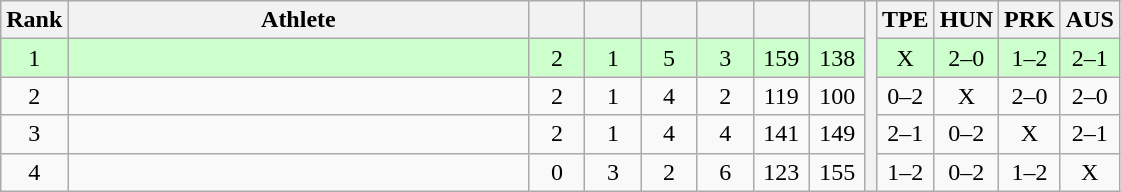<table class="wikitable" style="text-align:center">
<tr>
<th>Rank</th>
<th width=300>Athlete</th>
<th width=30></th>
<th width=30></th>
<th width=30></th>
<th width=30></th>
<th width=30></th>
<th width=30></th>
<th rowspan=5></th>
<th width=30>TPE</th>
<th width=30>HUN</th>
<th width=30>PRK</th>
<th width=30>AUS</th>
</tr>
<tr style="background-color:#ccffcc;">
<td>1</td>
<td align=left></td>
<td>2</td>
<td>1</td>
<td>5</td>
<td>3</td>
<td>159</td>
<td>138</td>
<td>X</td>
<td>2–0</td>
<td>1–2</td>
<td>2–1</td>
</tr>
<tr>
<td>2</td>
<td align=left></td>
<td>2</td>
<td>1</td>
<td>4</td>
<td>2</td>
<td>119</td>
<td>100</td>
<td>0–2</td>
<td>X</td>
<td>2–0</td>
<td>2–0</td>
</tr>
<tr>
<td>3</td>
<td align=left></td>
<td>2</td>
<td>1</td>
<td>4</td>
<td>4</td>
<td>141</td>
<td>149</td>
<td>2–1</td>
<td>0–2</td>
<td>X</td>
<td>2–1</td>
</tr>
<tr>
<td>4</td>
<td align=left></td>
<td>0</td>
<td>3</td>
<td>2</td>
<td>6</td>
<td>123</td>
<td>155</td>
<td>1–2</td>
<td>0–2</td>
<td>1–2</td>
<td>X</td>
</tr>
</table>
